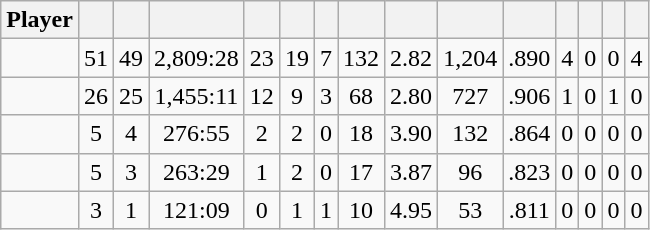<table class="wikitable sortable" style="text-align:center;">
<tr>
<th>Player</th>
<th></th>
<th></th>
<th></th>
<th></th>
<th></th>
<th></th>
<th></th>
<th></th>
<th></th>
<th></th>
<th></th>
<th></th>
<th></th>
<th></th>
</tr>
<tr>
<td></td>
<td>51</td>
<td>49</td>
<td>2,809:28</td>
<td>23</td>
<td>19</td>
<td>7</td>
<td>132</td>
<td>2.82</td>
<td>1,204</td>
<td>.890</td>
<td>4</td>
<td>0</td>
<td>0</td>
<td>4</td>
</tr>
<tr>
<td></td>
<td>26</td>
<td>25</td>
<td>1,455:11</td>
<td>12</td>
<td>9</td>
<td>3</td>
<td>68</td>
<td>2.80</td>
<td>727</td>
<td>.906</td>
<td>1</td>
<td>0</td>
<td>1</td>
<td>0</td>
</tr>
<tr>
<td></td>
<td>5</td>
<td>4</td>
<td>276:55</td>
<td>2</td>
<td>2</td>
<td>0</td>
<td>18</td>
<td>3.90</td>
<td>132</td>
<td>.864</td>
<td>0</td>
<td>0</td>
<td>0</td>
<td>0</td>
</tr>
<tr>
<td></td>
<td>5</td>
<td>3</td>
<td>263:29</td>
<td>1</td>
<td>2</td>
<td>0</td>
<td>17</td>
<td>3.87</td>
<td>96</td>
<td>.823</td>
<td>0</td>
<td>0</td>
<td>0</td>
<td>0</td>
</tr>
<tr>
<td></td>
<td>3</td>
<td>1</td>
<td>121:09</td>
<td>0</td>
<td>1</td>
<td>1</td>
<td>10</td>
<td>4.95</td>
<td>53</td>
<td>.811</td>
<td>0</td>
<td>0</td>
<td>0</td>
<td>0</td>
</tr>
</table>
